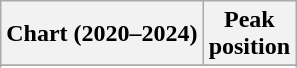<table class="wikitable sortable plainrowheaders" style="text-align:center">
<tr>
<th scope="col">Chart (2020–2024)</th>
<th scope="col">Peak<br>position</th>
</tr>
<tr>
</tr>
<tr>
</tr>
<tr>
</tr>
<tr>
</tr>
<tr>
</tr>
<tr>
</tr>
</table>
